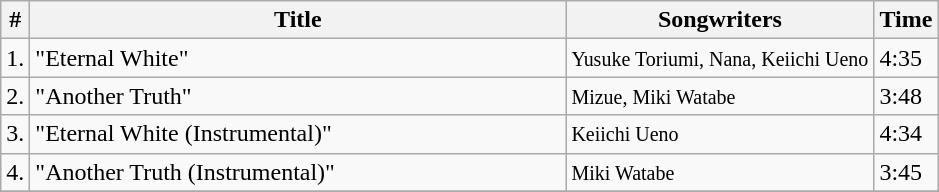<table class="wikitable">
<tr>
<th>#</th>
<th width="350">Title</th>
<th>Songwriters</th>
<th>Time</th>
</tr>
<tr>
<td>1.</td>
<td>"Eternal White"</td>
<td><small>Yusuke Toriumi, Nana, Keiichi Ueno</small></td>
<td>4:35</td>
</tr>
<tr>
<td>2.</td>
<td>"Another Truth"</td>
<td><small>Mizue, Miki Watabe</small></td>
<td>3:48</td>
</tr>
<tr>
<td>3.</td>
<td>"Eternal White (Instrumental)"</td>
<td><small>Keiichi Ueno</small></td>
<td>4:34</td>
</tr>
<tr>
<td>4.</td>
<td>"Another Truth (Instrumental)"</td>
<td><small>Miki Watabe</small></td>
<td>3:45</td>
</tr>
<tr>
</tr>
</table>
